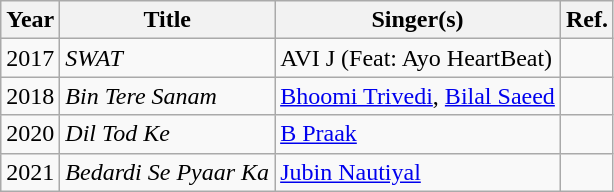<table class="wikitable sortable">
<tr>
<th>Year</th>
<th>Title</th>
<th>Singer(s)</th>
<th>Ref.</th>
</tr>
<tr>
<td>2017</td>
<td><em>SWAT</em></td>
<td>AVI J (Feat: Ayo HeartBeat)</td>
<td></td>
</tr>
<tr>
<td>2018</td>
<td><em>Bin Tere Sanam</em></td>
<td><a href='#'>Bhoomi Trivedi</a>, <a href='#'>Bilal Saeed</a></td>
<td></td>
</tr>
<tr>
<td>2020</td>
<td><em>Dil Tod Ke</em></td>
<td><a href='#'>B Praak</a></td>
<td></td>
</tr>
<tr>
<td>2021</td>
<td><em>Bedardi Se Pyaar Ka</em></td>
<td><a href='#'>Jubin Nautiyal</a></td>
<td></td>
</tr>
</table>
